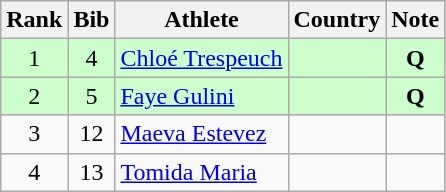<table class="wikitable" style="text-align:center">
<tr>
<th>Rank</th>
<th>Bib</th>
<th>Athlete</th>
<th>Country</th>
<th>Note</th>
</tr>
<tr bgcolor=ccffcc>
<td>1</td>
<td>4</td>
<td align=left><a href='#'>Chloé Trespeuch</a></td>
<td align=left></td>
<td><strong>Q</strong></td>
</tr>
<tr bgcolor=ccffcc>
<td>2</td>
<td>5</td>
<td align=left><a href='#'>Faye Gulini</a></td>
<td align=left></td>
<td><strong>Q</strong></td>
</tr>
<tr>
<td>3</td>
<td>12</td>
<td align=left><a href='#'>Maeva Estevez</a></td>
<td align=left></td>
<td></td>
</tr>
<tr>
<td>4</td>
<td>13</td>
<td align=left><a href='#'>Tomida Maria</a></td>
<td align=left></td>
<td></td>
</tr>
</table>
